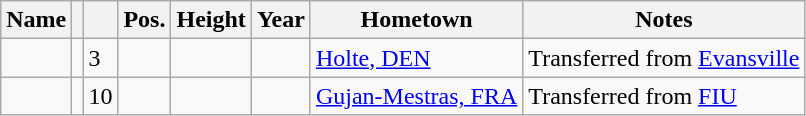<table class="wikitable sortable" border="1">
<tr>
<th>Name</th>
<th></th>
<th></th>
<th>Pos.</th>
<th>Height</th>
<th>Year</th>
<th>Hometown</th>
<th class="unsortable">Notes</th>
</tr>
<tr>
<td></td>
<td></td>
<td>3</td>
<td></td>
<td></td>
<td></td>
<td><a href='#'>Holte, DEN</a></td>
<td>Transferred from <a href='#'>Evansville</a></td>
</tr>
<tr>
<td></td>
<td></td>
<td>10</td>
<td></td>
<td></td>
<td></td>
<td><a href='#'>Gujan-Mestras, FRA</a></td>
<td>Transferred from <a href='#'>FIU</a></td>
</tr>
</table>
